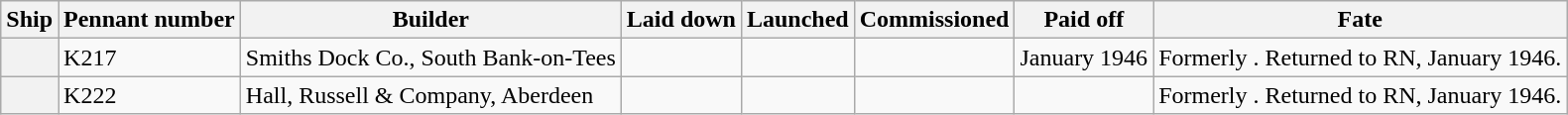<table class="wikitable sortable nowraplinks plainrowheaders">
<tr>
<th scope="col">Ship</th>
<th scope="col">Pennant number</th>
<th scope="col">Builder</th>
<th scope="col">Laid down</th>
<th scope="col">Launched</th>
<th scope="col">Commissioned</th>
<th scope="col">Paid off</th>
<th scope="col">Fate</th>
</tr>
<tr>
<th scope="row"></th>
<td>K217</td>
<td>Smiths Dock Co., South Bank-on-Tees</td>
<td></td>
<td></td>
<td></td>
<td>January 1946</td>
<td>Formerly .  Returned to RN, January 1946.</td>
</tr>
<tr>
<th scope="row"></th>
<td>K222</td>
<td>Hall, Russell & Company, Aberdeen</td>
<td></td>
<td></td>
<td></td>
<td></td>
<td>Formerly .  Returned to RN, January 1946.</td>
</tr>
</table>
